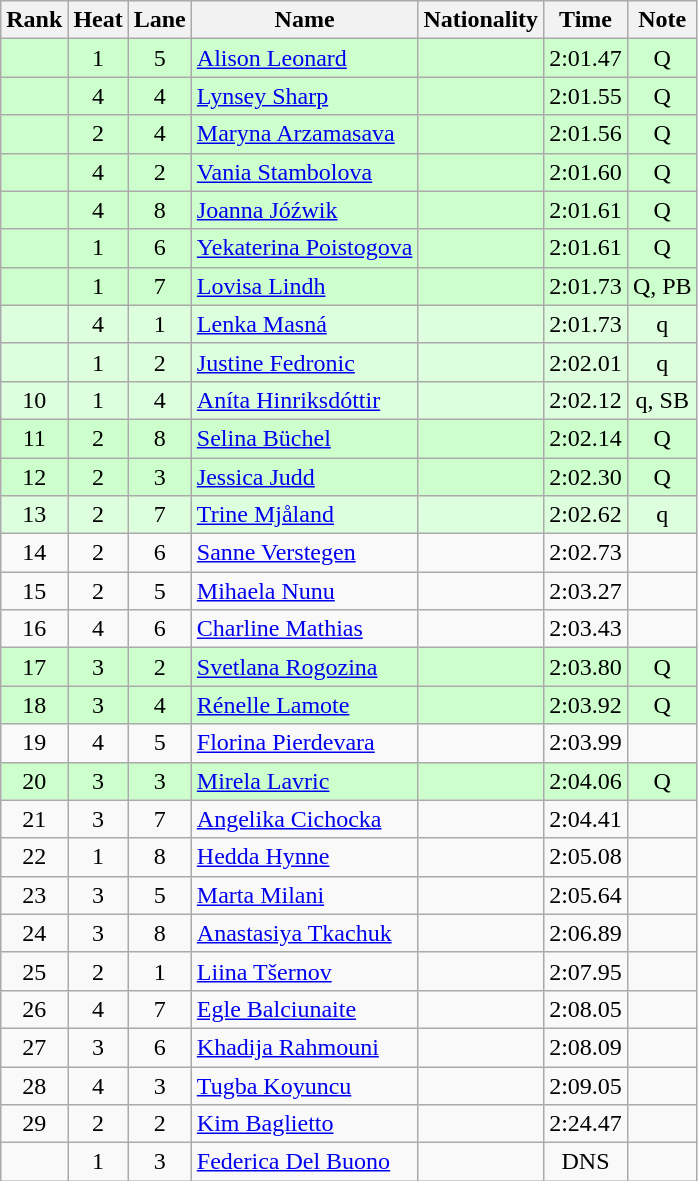<table class="wikitable sortable" style="text-align:center">
<tr>
<th>Rank</th>
<th>Heat</th>
<th>Lane</th>
<th>Name</th>
<th>Nationality</th>
<th>Time</th>
<th>Note</th>
</tr>
<tr bgcolor=ccffcc>
<td></td>
<td>1</td>
<td>5</td>
<td align=left><a href='#'>Alison Leonard</a></td>
<td align=left></td>
<td>2:01.47</td>
<td>Q</td>
</tr>
<tr bgcolor=ccffcc>
<td></td>
<td>4</td>
<td>4</td>
<td align=left><a href='#'>Lynsey Sharp</a></td>
<td align=left></td>
<td>2:01.55</td>
<td>Q</td>
</tr>
<tr bgcolor=ccffcc>
<td></td>
<td>2</td>
<td>4</td>
<td align=left><a href='#'>Maryna Arzamasava</a></td>
<td align=left></td>
<td>2:01.56</td>
<td>Q</td>
</tr>
<tr bgcolor=ccffcc>
<td></td>
<td>4</td>
<td>2</td>
<td align=left><a href='#'>Vania Stambolova</a></td>
<td align=left></td>
<td>2:01.60</td>
<td>Q</td>
</tr>
<tr bgcolor=ccffcc>
<td></td>
<td>4</td>
<td>8</td>
<td align=left><a href='#'>Joanna Jóźwik</a></td>
<td align=left></td>
<td>2:01.61</td>
<td>Q</td>
</tr>
<tr bgcolor=ccffcc>
<td></td>
<td>1</td>
<td>6</td>
<td align=left><a href='#'>Yekaterina Poistogova</a></td>
<td align=left></td>
<td>2:01.61</td>
<td>Q</td>
</tr>
<tr bgcolor=ccffcc>
<td></td>
<td>1</td>
<td>7</td>
<td align=left><a href='#'>Lovisa Lindh</a></td>
<td align=left></td>
<td>2:01.73</td>
<td>Q, PB</td>
</tr>
<tr bgcolor=ddffdd>
<td></td>
<td>4</td>
<td>1</td>
<td align=left><a href='#'>Lenka Masná</a></td>
<td align=left></td>
<td>2:01.73</td>
<td>q</td>
</tr>
<tr bgcolor=ddffdd>
<td></td>
<td>1</td>
<td>2</td>
<td align=left><a href='#'>Justine Fedronic</a></td>
<td align=left></td>
<td>2:02.01</td>
<td>q</td>
</tr>
<tr bgcolor=ddffdd>
<td>10</td>
<td>1</td>
<td>4</td>
<td align=left><a href='#'>Aníta Hinriksdóttir</a></td>
<td align=left></td>
<td>2:02.12</td>
<td>q, SB</td>
</tr>
<tr bgcolor=ccffcc>
<td>11</td>
<td>2</td>
<td>8</td>
<td align=left><a href='#'>Selina Büchel</a></td>
<td align=left></td>
<td>2:02.14</td>
<td>Q</td>
</tr>
<tr bgcolor=ccffcc>
<td>12</td>
<td>2</td>
<td>3</td>
<td align=left><a href='#'>Jessica Judd</a></td>
<td align=left></td>
<td>2:02.30</td>
<td>Q</td>
</tr>
<tr bgcolor=ddffdd>
<td>13</td>
<td>2</td>
<td>7</td>
<td align=left><a href='#'>Trine Mjåland</a></td>
<td align=left></td>
<td>2:02.62</td>
<td>q</td>
</tr>
<tr>
<td>14</td>
<td>2</td>
<td>6</td>
<td align=left><a href='#'>Sanne Verstegen</a></td>
<td align=left></td>
<td>2:02.73</td>
<td></td>
</tr>
<tr>
<td>15</td>
<td>2</td>
<td>5</td>
<td align=left><a href='#'>Mihaela Nunu</a></td>
<td align=left></td>
<td>2:03.27</td>
<td></td>
</tr>
<tr>
<td>16</td>
<td>4</td>
<td>6</td>
<td align=left><a href='#'>Charline Mathias</a></td>
<td align=left></td>
<td>2:03.43</td>
<td></td>
</tr>
<tr bgcolor=ccffcc>
<td>17</td>
<td>3</td>
<td>2</td>
<td align=left><a href='#'>Svetlana Rogozina</a></td>
<td align=left></td>
<td>2:03.80</td>
<td>Q</td>
</tr>
<tr bgcolor=ccffcc>
<td>18</td>
<td>3</td>
<td>4</td>
<td align=left><a href='#'>Rénelle Lamote</a></td>
<td align=left></td>
<td>2:03.92</td>
<td>Q</td>
</tr>
<tr>
<td>19</td>
<td>4</td>
<td>5</td>
<td align=left><a href='#'>Florina Pierdevara</a></td>
<td align=left></td>
<td>2:03.99</td>
<td></td>
</tr>
<tr bgcolor=ccffcc>
<td>20</td>
<td>3</td>
<td>3</td>
<td align=left><a href='#'>Mirela Lavric</a></td>
<td align=left></td>
<td>2:04.06</td>
<td>Q</td>
</tr>
<tr>
<td>21</td>
<td>3</td>
<td>7</td>
<td align=left><a href='#'>Angelika Cichocka</a></td>
<td align=left></td>
<td>2:04.41</td>
<td></td>
</tr>
<tr>
<td>22</td>
<td>1</td>
<td>8</td>
<td align=left><a href='#'>Hedda Hynne</a></td>
<td align=left></td>
<td>2:05.08</td>
<td></td>
</tr>
<tr>
<td>23</td>
<td>3</td>
<td>5</td>
<td align=left><a href='#'>Marta Milani</a></td>
<td align=left></td>
<td>2:05.64</td>
<td></td>
</tr>
<tr>
<td>24</td>
<td>3</td>
<td>8</td>
<td align=left><a href='#'>Anastasiya Tkachuk</a></td>
<td align=left></td>
<td>2:06.89</td>
<td></td>
</tr>
<tr>
<td>25</td>
<td>2</td>
<td>1</td>
<td align=left><a href='#'>Liina Tšernov</a></td>
<td align=left></td>
<td>2:07.95</td>
<td></td>
</tr>
<tr>
<td>26</td>
<td>4</td>
<td>7</td>
<td align=left><a href='#'>Egle Balciunaite</a></td>
<td align=left></td>
<td>2:08.05</td>
<td></td>
</tr>
<tr>
<td>27</td>
<td>3</td>
<td>6</td>
<td align=left><a href='#'>Khadija Rahmouni</a></td>
<td align=left></td>
<td>2:08.09</td>
<td></td>
</tr>
<tr>
<td>28</td>
<td>4</td>
<td>3</td>
<td align=left><a href='#'>Tugba Koyuncu</a></td>
<td align=left></td>
<td>2:09.05</td>
<td></td>
</tr>
<tr>
<td>29</td>
<td>2</td>
<td>2</td>
<td align=left><a href='#'>Kim Baglietto</a></td>
<td align=left></td>
<td>2:24.47</td>
<td></td>
</tr>
<tr>
<td></td>
<td>1</td>
<td>3</td>
<td align=left><a href='#'>Federica Del Buono</a></td>
<td align=left></td>
<td>DNS</td>
<td></td>
</tr>
</table>
